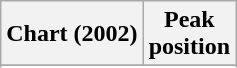<table class="wikitable sortable plainrowheaders">
<tr>
<th scope="col">Chart (2002)</th>
<th scope="col">Peak<br>position</th>
</tr>
<tr>
</tr>
<tr>
</tr>
</table>
